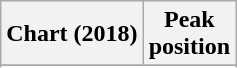<table class="wikitable sortable plainrowheaders" style="text-align:center">
<tr>
<th scope="col">Chart (2018)</th>
<th scope="col">Peak<br> position</th>
</tr>
<tr>
</tr>
<tr>
</tr>
<tr>
</tr>
<tr>
</tr>
<tr>
</tr>
</table>
